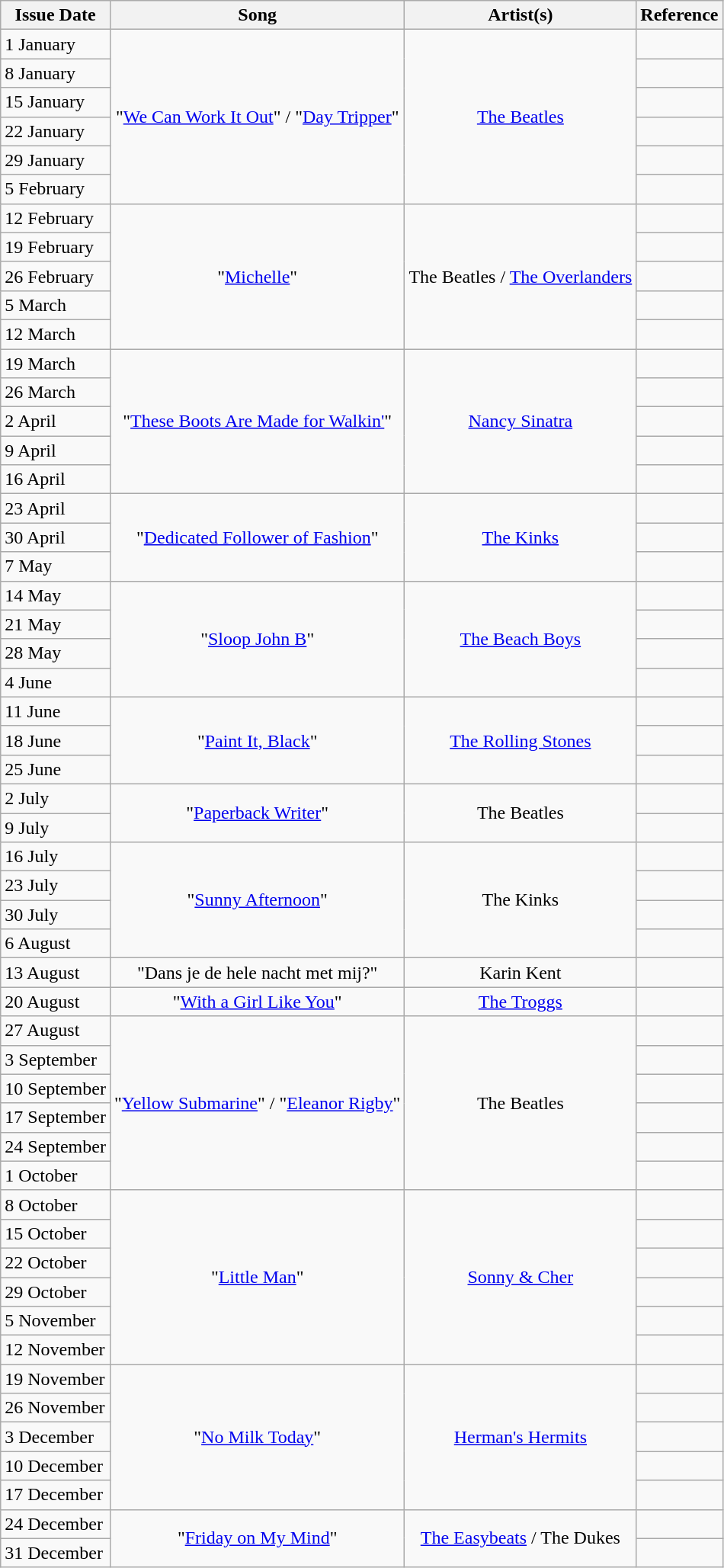<table class="wikitable">
<tr>
<th align="center">Issue Date</th>
<th align="center">Song</th>
<th align="center">Artist(s)</th>
<th align="center">Reference</th>
</tr>
<tr>
<td>1 January</td>
<td align="center" rowspan="6">"<a href='#'>We Can Work It Out</a>" / "<a href='#'>Day Tripper</a>"</td>
<td align="center" rowspan="6"><a href='#'>The Beatles</a></td>
<td align="center"></td>
</tr>
<tr>
<td>8 January</td>
<td align="center"></td>
</tr>
<tr>
<td>15 January</td>
<td align="center"></td>
</tr>
<tr>
<td>22 January</td>
<td align="center"></td>
</tr>
<tr>
<td>29 January</td>
<td align="center"></td>
</tr>
<tr>
<td>5 February</td>
<td align="center"></td>
</tr>
<tr>
<td>12 February</td>
<td align="center" rowspan="5">"<a href='#'>Michelle</a>"</td>
<td align="center" rowspan="5">The Beatles / <a href='#'>The Overlanders</a></td>
<td align="center"></td>
</tr>
<tr>
<td>19 February</td>
<td align="center"></td>
</tr>
<tr>
<td>26 February</td>
<td align="center"></td>
</tr>
<tr>
<td>5 March</td>
<td align="center"></td>
</tr>
<tr>
<td>12 March</td>
<td align="center"></td>
</tr>
<tr>
<td>19 March</td>
<td align="center" rowspan="5">"<a href='#'>These Boots Are Made for Walkin'</a>"</td>
<td align="center" rowspan="5"><a href='#'>Nancy Sinatra</a></td>
<td align="center"></td>
</tr>
<tr>
<td>26 March</td>
<td align="center"></td>
</tr>
<tr>
<td>2 April</td>
<td align="center"></td>
</tr>
<tr>
<td>9 April</td>
<td align="center"></td>
</tr>
<tr>
<td>16 April</td>
<td align="center"></td>
</tr>
<tr>
<td>23 April</td>
<td align="center" rowspan="3">"<a href='#'>Dedicated Follower of Fashion</a>"</td>
<td align="center" rowspan="3"><a href='#'>The Kinks</a></td>
<td align="center"></td>
</tr>
<tr>
<td>30 April</td>
<td align="center"></td>
</tr>
<tr>
<td>7 May</td>
<td align="center"></td>
</tr>
<tr>
<td>14 May</td>
<td align="center" rowspan="4">"<a href='#'>Sloop John B</a>"</td>
<td align="center" rowspan="4"><a href='#'>The Beach Boys</a></td>
<td align="center"></td>
</tr>
<tr>
<td>21 May</td>
<td align="center"></td>
</tr>
<tr>
<td>28 May</td>
<td align="center"></td>
</tr>
<tr>
<td>4 June</td>
<td align="center"></td>
</tr>
<tr>
<td>11 June</td>
<td align="center" rowspan="3">"<a href='#'>Paint It, Black</a>"</td>
<td align="center" rowspan="3"><a href='#'>The Rolling Stones</a></td>
<td align="center"></td>
</tr>
<tr>
<td>18 June</td>
<td align="center"></td>
</tr>
<tr>
<td>25 June</td>
<td align="center"></td>
</tr>
<tr>
<td>2 July</td>
<td align="center" rowspan="2">"<a href='#'>Paperback Writer</a>"</td>
<td align="center" rowspan="2">The Beatles</td>
<td align="center"></td>
</tr>
<tr>
<td>9 July</td>
<td align="center"></td>
</tr>
<tr>
<td>16 July</td>
<td align="center" rowspan="4">"<a href='#'>Sunny Afternoon</a>"</td>
<td align="center" rowspan="4">The Kinks</td>
<td align="center"></td>
</tr>
<tr>
<td>23 July</td>
<td align="center"></td>
</tr>
<tr>
<td>30 July</td>
<td align="center"></td>
</tr>
<tr>
<td>6 August</td>
<td align="center"></td>
</tr>
<tr>
<td>13 August</td>
<td align="center">"Dans je de hele nacht met mij?"</td>
<td align="center">Karin Kent</td>
<td align="center"></td>
</tr>
<tr>
<td>20 August</td>
<td align="center">"<a href='#'>With a Girl Like You</a>"</td>
<td align="center"><a href='#'>The Troggs</a></td>
<td align="center"></td>
</tr>
<tr>
<td>27 August</td>
<td align="center" rowspan="6">"<a href='#'>Yellow Submarine</a>" / "<a href='#'>Eleanor Rigby</a>"</td>
<td align="center" rowspan="6">The Beatles</td>
<td align="center"></td>
</tr>
<tr>
<td>3 September</td>
<td align="center"></td>
</tr>
<tr>
<td>10 September</td>
<td align="center"></td>
</tr>
<tr>
<td>17 September</td>
<td align="center"></td>
</tr>
<tr>
<td>24 September</td>
<td align="center"></td>
</tr>
<tr>
<td>1 October</td>
<td align="center"></td>
</tr>
<tr>
<td>8 October</td>
<td align="center" rowspan="6">"<a href='#'>Little Man</a>"</td>
<td align="center" rowspan="6"><a href='#'>Sonny & Cher</a></td>
<td align="center"></td>
</tr>
<tr>
<td>15 October</td>
<td align="center"></td>
</tr>
<tr>
<td>22 October</td>
<td align="center"></td>
</tr>
<tr>
<td>29 October</td>
<td align="center"></td>
</tr>
<tr>
<td>5 November</td>
<td align="center"></td>
</tr>
<tr>
<td>12 November</td>
<td align="center"></td>
</tr>
<tr>
<td>19 November</td>
<td align="center" rowspan="5">"<a href='#'>No Milk Today</a>"</td>
<td align="center" rowspan="5"><a href='#'>Herman's Hermits</a></td>
<td align="center"></td>
</tr>
<tr>
<td>26 November</td>
<td align="center"></td>
</tr>
<tr>
<td>3 December</td>
<td align="center"></td>
</tr>
<tr>
<td>10 December</td>
<td align="center"></td>
</tr>
<tr>
<td>17 December</td>
<td align="center"></td>
</tr>
<tr>
<td>24 December</td>
<td align="center" rowspan="2">"<a href='#'>Friday on My Mind</a>"</td>
<td align="center" rowspan="2"><a href='#'>The Easybeats</a> / The Dukes</td>
<td align="center"></td>
</tr>
<tr>
<td>31 December</td>
<td align="center"></td>
</tr>
</table>
